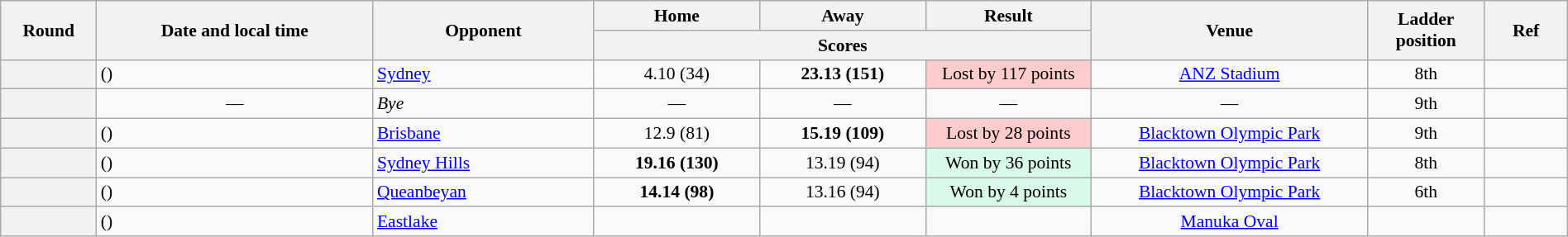<table class="wikitable plainrowheaders sortable" style="font-size:90%; width:100%; text-align:center;">
<tr>
<th scope="col" width="3%" rowspan="2">Round</th>
<th scope="col" width="10%" rowspan="2">Date and local time</th>
<th scope="col" width="8%" rowspan="2">Opponent</th>
<th scope="col" width="6%">Home</th>
<th scope="col" width="6%">Away</th>
<th scope="col" width="6%">Result</th>
<th scope="col" width="10%" rowspan="2">Venue</th>
<th scope="col" width="4%" rowspan="2">Ladder<br>position</th>
<th scope="col" class="unsortable" width="3%" rowspan=2>Ref</th>
</tr>
<tr>
<th scope="col" colspan="3">Scores</th>
</tr>
<tr>
<th scope="row"></th>
<td align=left> ()</td>
<td align=left><a href='#'>Sydney</a></td>
<td>4.10 (34)</td>
<td><strong>23.13 (151)</strong></td>
<td style="background:#fcc;">Lost by 117 points</td>
<td><a href='#'>ANZ Stadium</a></td>
<td>8th</td>
<td></td>
</tr>
<tr>
<th scope="row"></th>
<td>—</td>
<td align=left><em>Bye</em></td>
<td>—</td>
<td>—</td>
<td>—</td>
<td>—</td>
<td>9th</td>
<td></td>
</tr>
<tr>
<th scope="row"></th>
<td align=left> ()</td>
<td align=left><a href='#'>Brisbane</a></td>
<td>12.9 (81)</td>
<td><strong>15.19 (109)</strong></td>
<td style="background:#fcc;">Lost by 28 points</td>
<td><a href='#'>Blacktown Olympic Park</a></td>
<td>9th</td>
<td></td>
</tr>
<tr>
<th scope="row"></th>
<td align=left> ()</td>
<td align=left><a href='#'>Sydney Hills</a></td>
<td><strong>19.16 (130)</strong></td>
<td>13.19 (94)</td>
<td style="background:#d9f9e9;">Won by 36 points</td>
<td><a href='#'>Blacktown Olympic Park</a></td>
<td>8th</td>
<td></td>
</tr>
<tr>
<th scope="row"></th>
<td align=left> ()</td>
<td align=left><a href='#'>Queanbeyan</a></td>
<td><strong>14.14 (98)</strong></td>
<td>13.16 (94)</td>
<td style="background:#d9f9e9;">Won by 4 points</td>
<td><a href='#'>Blacktown Olympic Park</a></td>
<td>6th</td>
<td></td>
</tr>
<tr>
<th scope="row"></th>
<td align=left> ()</td>
<td align=left><a href='#'>Eastlake</a></td>
<td></td>
<td></td>
<td></td>
<td><a href='#'>Manuka Oval</a></td>
<td></td>
<td></td>
</tr>
</table>
